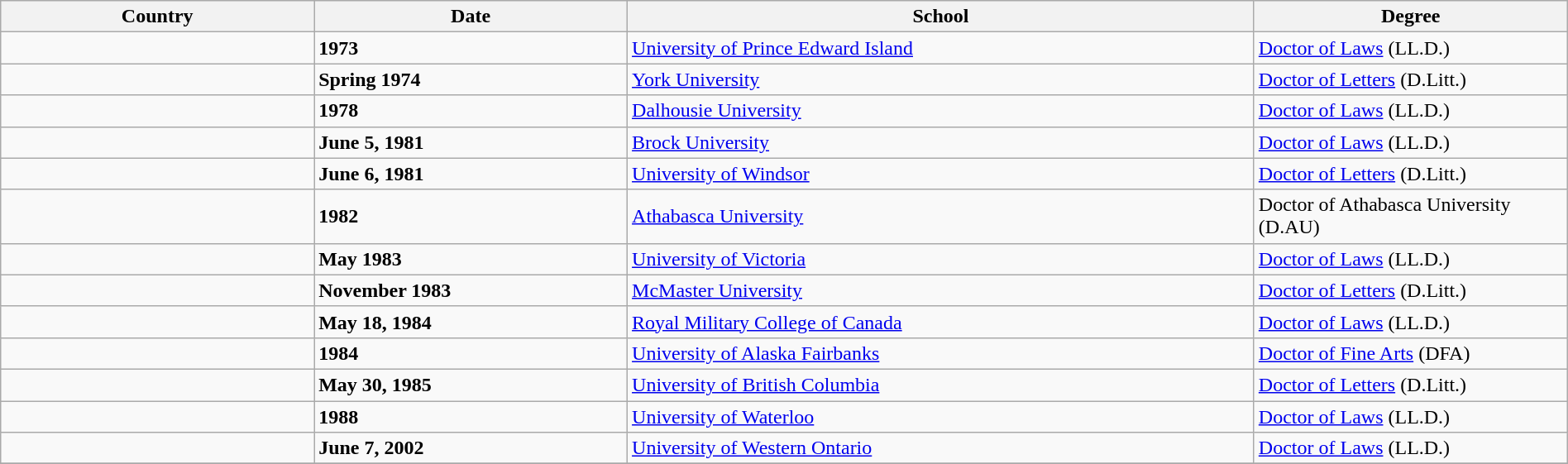<table class="wikitable" style="width:100%;">
<tr>
<th style="width:20%;">Country</th>
<th style="width:20%;">Date</th>
<th style="width:40%;">School</th>
<th style="width:20%;">Degree</th>
</tr>
<tr>
<td></td>
<td><strong>1973</strong></td>
<td><a href='#'>University of Prince Edward Island</a></td>
<td><a href='#'>Doctor of Laws</a>  (LL.D.) </td>
</tr>
<tr>
<td></td>
<td><strong>Spring 1974</strong></td>
<td><a href='#'>York University</a></td>
<td><a href='#'>Doctor of Letters</a> (D.Litt.)  </td>
</tr>
<tr>
<td></td>
<td><strong>1978</strong></td>
<td><a href='#'>Dalhousie University</a></td>
<td><a href='#'>Doctor of Laws</a> (LL.D.)   </td>
</tr>
<tr>
<td></td>
<td><strong>June 5, 1981</strong></td>
<td><a href='#'>Brock University</a></td>
<td><a href='#'>Doctor of Laws</a> (LL.D.)  </td>
</tr>
<tr>
<td></td>
<td><strong>June 6, 1981</strong></td>
<td><a href='#'>University of Windsor</a></td>
<td><a href='#'>Doctor of Letters</a> (D.Litt.)  </td>
</tr>
<tr>
<td></td>
<td><strong>1982</strong></td>
<td><a href='#'>Athabasca University</a></td>
<td>Doctor of Athabasca University (D.AU)  </td>
</tr>
<tr>
<td></td>
<td><strong>May 1983</strong></td>
<td><a href='#'>University of Victoria</a></td>
<td><a href='#'>Doctor of Laws</a> (LL.D.)  </td>
</tr>
<tr>
<td></td>
<td><strong>November 1983</strong></td>
<td><a href='#'>McMaster University</a></td>
<td><a href='#'>Doctor of Letters</a> (D.Litt.)  </td>
</tr>
<tr>
<td></td>
<td><strong>May 18, 1984</strong></td>
<td><a href='#'>Royal Military College of Canada</a></td>
<td><a href='#'>Doctor of Laws</a> (LL.D.)  </td>
</tr>
<tr>
<td></td>
<td><strong>1984</strong></td>
<td><a href='#'>University of Alaska Fairbanks</a></td>
<td><a href='#'>Doctor of Fine Arts</a> (DFA)  </td>
</tr>
<tr>
<td></td>
<td><strong>May 30, 1985</strong></td>
<td><a href='#'>University of British Columbia</a></td>
<td><a href='#'>Doctor of Letters</a> (D.Litt.)  </td>
</tr>
<tr>
<td></td>
<td><strong>1988</strong></td>
<td><a href='#'>University of Waterloo</a></td>
<td><a href='#'>Doctor of Laws</a> (LL.D.)  </td>
</tr>
<tr>
<td></td>
<td><strong>June 7, 2002</strong></td>
<td><a href='#'>University of Western Ontario</a></td>
<td><a href='#'>Doctor of Laws</a> (LL.D.)  </td>
</tr>
<tr>
</tr>
</table>
